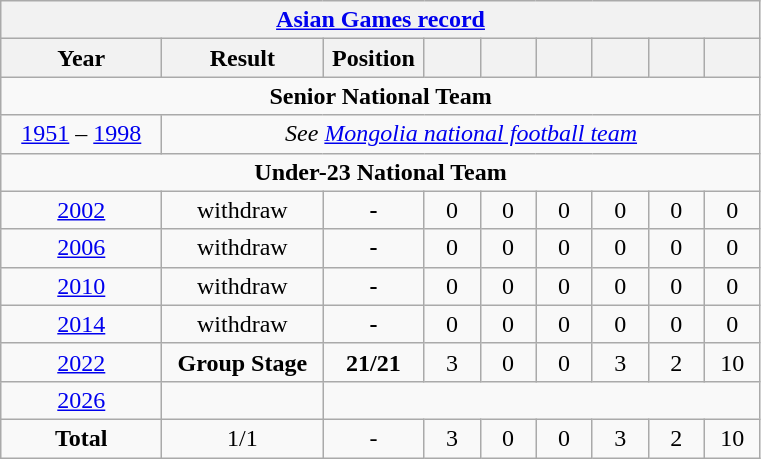<table class="wikitable" style="text-align: center;">
<tr>
<th colspan=9><a href='#'>Asian Games record</a></th>
</tr>
<tr>
<th style="width:100px;">Year</th>
<th style="width:100px;">Result</th>
<th style="width:60px;">Position</th>
<th style="width:30px;"></th>
<th style="width:30px;"></th>
<th style="width:30px;"></th>
<th style="width:30px;"></th>
<th style="width:30px;"></th>
<th style="width:30px;"></th>
</tr>
<tr>
<td colspan=9><strong>Senior National Team</strong></td>
</tr>
<tr>
<td><a href='#'>1951</a> – <a href='#'>1998</a></td>
<td colspan=8><em>See <a href='#'>Mongolia national football team</a></em></td>
</tr>
<tr>
<td colspan=9><strong>Under-23 National Team</strong></td>
</tr>
<tr>
<td> <a href='#'>2002</a></td>
<td>withdraw</td>
<td><strong>-</strong></td>
<td>0</td>
<td>0</td>
<td>0</td>
<td>0</td>
<td>0</td>
<td>0</td>
</tr>
<tr>
<td> <a href='#'>2006</a></td>
<td>withdraw</td>
<td><strong>-</strong></td>
<td>0</td>
<td>0</td>
<td>0</td>
<td>0</td>
<td>0</td>
<td>0</td>
</tr>
<tr>
<td> <a href='#'>2010</a></td>
<td>withdraw</td>
<td><strong>-</strong></td>
<td>0</td>
<td>0</td>
<td>0</td>
<td>0</td>
<td>0</td>
<td>0</td>
</tr>
<tr>
<td> <a href='#'>2014</a></td>
<td>withdraw</td>
<td><strong>-</strong></td>
<td>0</td>
<td>0</td>
<td>0</td>
<td>0</td>
<td>0</td>
<td>0</td>
</tr>
<tr>
<td> <a href='#'>2022</a></td>
<td><strong>Group Stage</strong></td>
<td><strong>21/21</strong></td>
<td>3</td>
<td>0</td>
<td>0</td>
<td>3</td>
<td>2</td>
<td>10</td>
</tr>
<tr>
<td> <a href='#'>2026</a></td>
<td></td>
</tr>
<tr>
<td><strong>Total</strong></td>
<td>1/1</td>
<td>-</td>
<td>3</td>
<td>0</td>
<td>0</td>
<td>3</td>
<td>2</td>
<td>10</td>
</tr>
</table>
